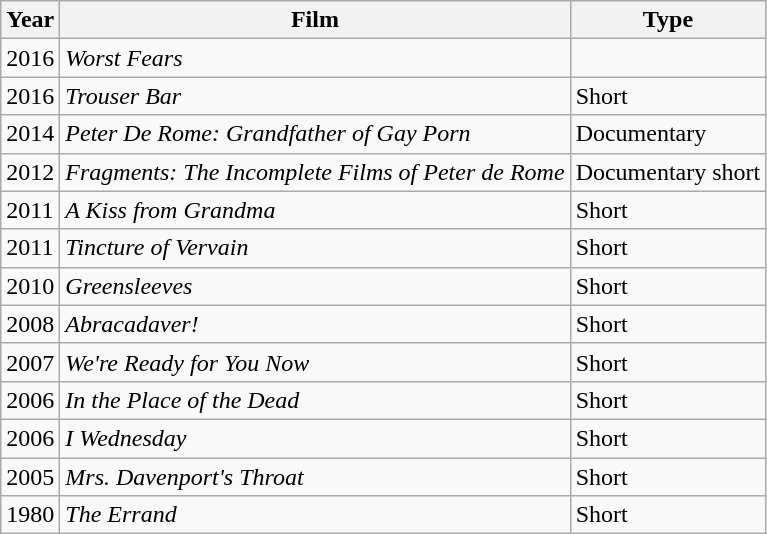<table class="wikitable sortable plainrowheaders">
<tr>
<th scope="col">Year</th>
<th scope="col">Film</th>
<th scope="col">Type</th>
</tr>
<tr>
<td>2016</td>
<td><em>Worst Fears</em></td>
<td></td>
</tr>
<tr>
<td>2016</td>
<td><em>Trouser Bar</em></td>
<td>Short</td>
</tr>
<tr>
<td>2014</td>
<td><em>Peter De Rome: Grandfather of Gay Porn</em></td>
<td>Documentary</td>
</tr>
<tr>
<td>2012</td>
<td><em>Fragments: The Incomplete Films of Peter de Rome</em></td>
<td>Documentary short</td>
</tr>
<tr>
<td>2011</td>
<td><em>A Kiss from Grandma</em></td>
<td>Short</td>
</tr>
<tr>
<td>2011</td>
<td><em>Tincture of Vervain</em></td>
<td>Short</td>
</tr>
<tr>
<td>2010</td>
<td><em>Greensleeves</em></td>
<td>Short</td>
</tr>
<tr>
<td>2008</td>
<td><em>Abracadaver!</em></td>
<td>Short</td>
</tr>
<tr>
<td>2007</td>
<td><em>We're Ready for You Now</em></td>
<td>Short</td>
</tr>
<tr>
<td>2006</td>
<td><em>In the Place of the Dead</em></td>
<td>Short</td>
</tr>
<tr>
<td>2006</td>
<td><em>I Wednesday</em></td>
<td>Short</td>
</tr>
<tr>
<td>2005</td>
<td><em>Mrs. Davenport's Throat</em></td>
<td>Short</td>
</tr>
<tr>
<td>1980</td>
<td><em>The Errand</em></td>
<td>Short</td>
</tr>
</table>
